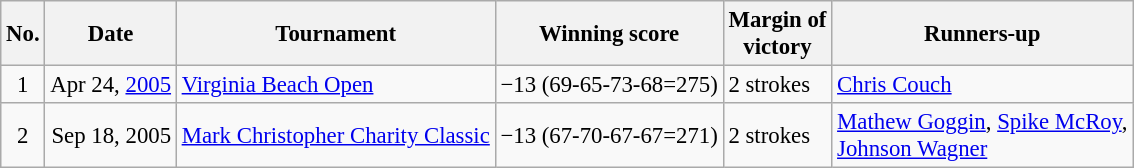<table class="wikitable" style="font-size:95%;">
<tr>
<th>No.</th>
<th>Date</th>
<th>Tournament</th>
<th>Winning score</th>
<th>Margin of<br>victory</th>
<th>Runners-up</th>
</tr>
<tr>
<td align=center>1</td>
<td align=right>Apr 24, <a href='#'>2005</a></td>
<td><a href='#'>Virginia Beach Open</a></td>
<td>−13 (69-65-73-68=275)</td>
<td>2 strokes</td>
<td> <a href='#'>Chris Couch</a></td>
</tr>
<tr>
<td align=center>2</td>
<td align=right>Sep 18, 2005</td>
<td><a href='#'>Mark Christopher Charity Classic</a></td>
<td>−13 (67-70-67-67=271)</td>
<td>2 strokes</td>
<td> <a href='#'>Mathew Goggin</a>,  <a href='#'>Spike McRoy</a>,<br> <a href='#'>Johnson Wagner</a></td>
</tr>
</table>
